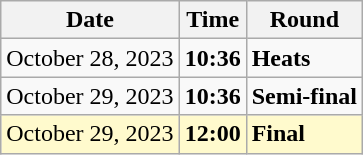<table class="wikitable">
<tr>
<th>Date</th>
<th>Time</th>
<th>Round</th>
</tr>
<tr>
<td>October 28, 2023</td>
<td><strong>10:36</strong></td>
<td><strong>Heats</strong></td>
</tr>
<tr>
<td>October 29, 2023</td>
<td><strong>10:36</strong></td>
<td><strong>Semi-final</strong></td>
</tr>
<tr style=background:lemonchiffon>
<td>October 29, 2023</td>
<td><strong>12:00</strong></td>
<td><strong>Final</strong></td>
</tr>
</table>
